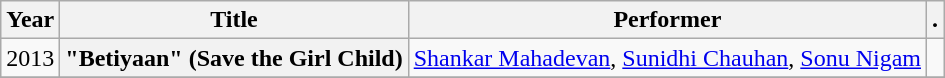<table class="wikitable plainrowheaders unsortable" style="text-align: margin;">
<tr>
<th>Year</th>
<th>Title</th>
<th>Performer</th>
<th>.</th>
</tr>
<tr>
<td>2013</td>
<th scope="row">"Betiyaan" (Save the Girl Child)</th>
<td><a href='#'>Shankar Mahadevan</a>, <a href='#'>Sunidhi Chauhan</a>, <a href='#'>Sonu Nigam</a></td>
<td></td>
</tr>
<tr>
</tr>
</table>
